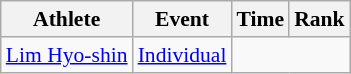<table class="wikitable" style="font-size:90%">
<tr>
<th>Athlete</th>
<th>Event</th>
<th>Time</th>
<th>Rank</th>
</tr>
<tr align=center>
<td align=left><a href='#'>Lim Hyo-shin</a></td>
<td align=left><a href='#'>Individual</a></td>
<td colspan=2></td>
</tr>
</table>
